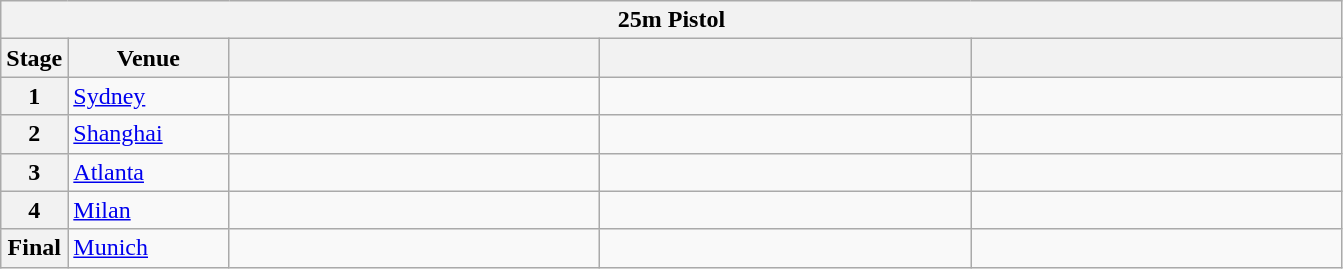<table class="wikitable">
<tr>
<th colspan="5">25m Pistol</th>
</tr>
<tr>
<th>Stage</th>
<th width=100>Venue</th>
<th width=240></th>
<th width=240></th>
<th width=240></th>
</tr>
<tr>
<th>1</th>
<td> <a href='#'>Sydney</a></td>
<td></td>
<td></td>
<td></td>
</tr>
<tr>
<th>2</th>
<td> <a href='#'>Shanghai</a></td>
<td></td>
<td></td>
<td></td>
</tr>
<tr>
<th>3</th>
<td> <a href='#'>Atlanta</a></td>
<td></td>
<td></td>
<td></td>
</tr>
<tr>
<th>4</th>
<td> <a href='#'>Milan</a></td>
<td></td>
<td></td>
<td></td>
</tr>
<tr>
<th>Final</th>
<td> <a href='#'>Munich</a></td>
<td></td>
<td></td>
<td></td>
</tr>
</table>
